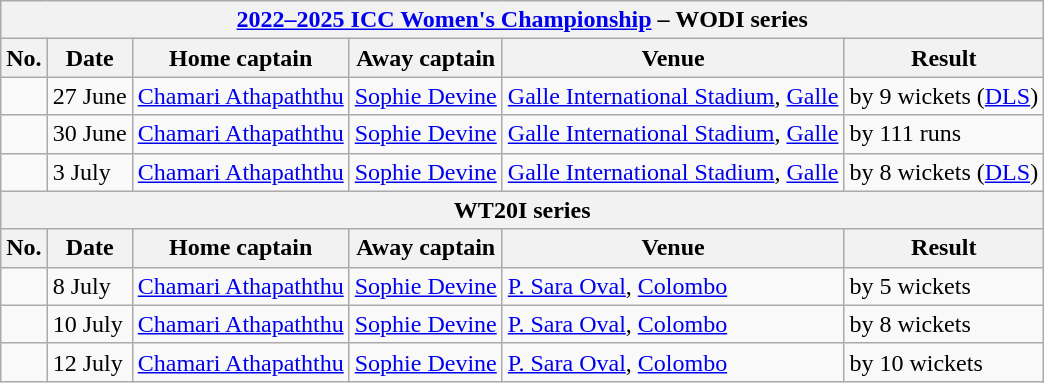<table class="wikitable">
<tr>
<th colspan="9"><a href='#'>2022–2025 ICC Women's Championship</a> – WODI series</th>
</tr>
<tr>
<th>No.</th>
<th>Date</th>
<th>Home captain</th>
<th>Away captain</th>
<th>Venue</th>
<th>Result</th>
</tr>
<tr>
<td></td>
<td>27 June</td>
<td><a href='#'>Chamari Athapaththu</a></td>
<td><a href='#'>Sophie Devine</a></td>
<td><a href='#'>Galle International Stadium</a>, <a href='#'>Galle</a></td>
<td> by 9 wickets (<a href='#'>DLS</a>)</td>
</tr>
<tr>
<td></td>
<td>30 June</td>
<td><a href='#'>Chamari Athapaththu</a></td>
<td><a href='#'>Sophie Devine</a></td>
<td><a href='#'>Galle International Stadium</a>, <a href='#'>Galle</a></td>
<td> by 111 runs</td>
</tr>
<tr>
<td></td>
<td>3 July</td>
<td><a href='#'>Chamari Athapaththu</a></td>
<td><a href='#'>Sophie Devine</a></td>
<td><a href='#'>Galle International Stadium</a>, <a href='#'>Galle</a></td>
<td> by 8 wickets (<a href='#'>DLS</a>)</td>
</tr>
<tr>
<th colspan="9">WT20I series</th>
</tr>
<tr>
<th>No.</th>
<th>Date</th>
<th>Home captain</th>
<th>Away captain</th>
<th>Venue</th>
<th>Result</th>
</tr>
<tr>
<td></td>
<td>8 July</td>
<td><a href='#'>Chamari Athapaththu</a></td>
<td><a href='#'>Sophie Devine</a></td>
<td><a href='#'>P. Sara Oval</a>, <a href='#'>Colombo</a></td>
<td> by 5 wickets</td>
</tr>
<tr>
<td></td>
<td>10 July</td>
<td><a href='#'>Chamari Athapaththu</a></td>
<td><a href='#'>Sophie Devine</a></td>
<td><a href='#'>P. Sara Oval</a>, <a href='#'>Colombo</a></td>
<td> by 8 wickets</td>
</tr>
<tr>
<td></td>
<td>12 July</td>
<td><a href='#'>Chamari Athapaththu</a></td>
<td><a href='#'>Sophie Devine</a></td>
<td><a href='#'>P. Sara Oval</a>, <a href='#'>Colombo</a></td>
<td> by 10 wickets</td>
</tr>
</table>
